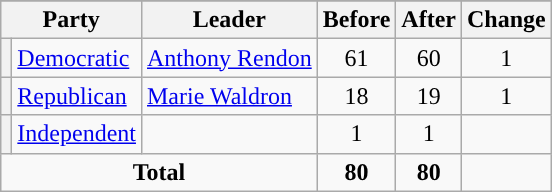<table class="wikitable" style="text-align:center;">
<tr>
</tr>
<tr>
<th colspan=2>Party</th>
<th>Leader</th>
<th>Before</th>
<th>After</th>
<th>Change</th>
</tr>
<tr>
<th style="background-color:"></th>
<td style="text-align:left;"><a href='#'>Democratic</a></td>
<td style="text-align:left;"><a href='#'>Anthony Rendon</a></td>
<td>61</td>
<td>60</td>
<td> 1</td>
</tr>
<tr>
<th style="background-color:"></th>
<td style="text-align:left;"><a href='#'>Republican</a></td>
<td style="text-align:left;"><a href='#'>Marie Waldron</a></td>
<td>18</td>
<td>19</td>
<td> 1</td>
</tr>
<tr>
<th style="background-color:"></th>
<td style="text-align:left;"><a href='#'>Independent</a></td>
<td style="text-align:left;"></td>
<td>1</td>
<td>1</td>
<td></td>
</tr>
<tr>
<td colspan=3><strong>Total</strong></td>
<td><strong>80</strong></td>
<td><strong>80</strong></td>
<td></td>
</tr>
</table>
